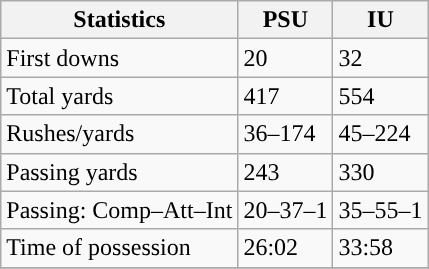<table class="wikitable" style="float: left;">
<tr>
<th>Statistics</th>
<th>PSU</th>
<th>IU</th>
</tr>
<tr>
<td>First downs</td>
<td>20</td>
<td>32</td>
</tr>
<tr>
<td>Total yards</td>
<td>417</td>
<td>554</td>
</tr>
<tr>
<td>Rushes/yards</td>
<td>36–174</td>
<td>45–224</td>
</tr>
<tr>
<td>Passing yards</td>
<td>243</td>
<td>330</td>
</tr>
<tr>
<td>Passing: Comp–Att–Int</td>
<td>20–37–1</td>
<td>35–55–1</td>
</tr>
<tr>
<td>Time of possession</td>
<td>26:02</td>
<td>33:58</td>
</tr>
<tr>
</tr>
</table>
